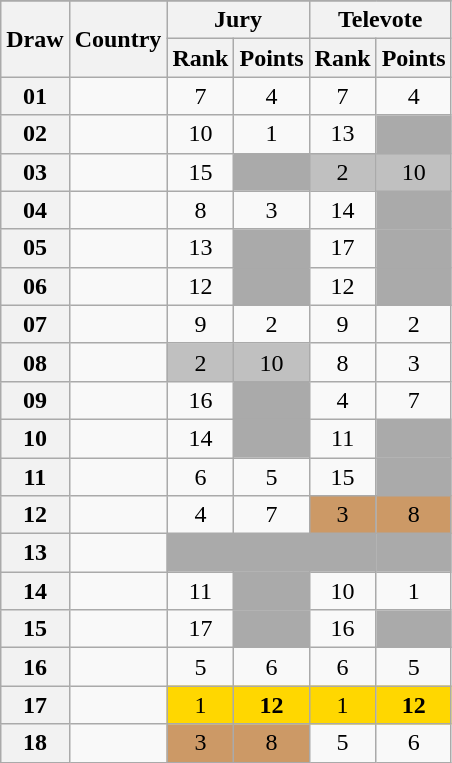<table class="sortable wikitable collapsible plainrowheaders" style="text-align:center;">
<tr>
</tr>
<tr>
<th scope="col" rowspan="2">Draw</th>
<th scope="col" rowspan="2">Country</th>
<th scope="col" colspan="2">Jury</th>
<th scope="col" colspan="2">Televote</th>
</tr>
<tr>
<th scope="col">Rank</th>
<th scope="col" class="unsortable">Points</th>
<th scope="col">Rank</th>
<th scope="col" class="unsortable">Points</th>
</tr>
<tr>
<th scope="row" style="text-align:center;">01</th>
<td style="text-align:left;"></td>
<td>7</td>
<td>4</td>
<td>7</td>
<td>4</td>
</tr>
<tr>
<th scope="row" style="text-align:center;">02</th>
<td style="text-align:left;"></td>
<td>10</td>
<td>1</td>
<td>13</td>
<td style="background:#AAAAAA;"></td>
</tr>
<tr>
<th scope="row" style="text-align:center;">03</th>
<td style="text-align:left;"></td>
<td>15</td>
<td style="background:#AAAAAA;"></td>
<td style="background:silver;">2</td>
<td style="background:silver;">10</td>
</tr>
<tr>
<th scope="row" style="text-align:center;">04</th>
<td style="text-align:left;"></td>
<td>8</td>
<td>3</td>
<td>14</td>
<td style="background:#AAAAAA;"></td>
</tr>
<tr>
<th scope="row" style="text-align:center;">05</th>
<td style="text-align:left;"></td>
<td>13</td>
<td style="background:#AAAAAA;"></td>
<td>17</td>
<td style="background:#AAAAAA;"></td>
</tr>
<tr>
<th scope="row" style="text-align:center;">06</th>
<td style="text-align:left;"></td>
<td>12</td>
<td style="background:#AAAAAA;"></td>
<td>12</td>
<td style="background:#AAAAAA;"></td>
</tr>
<tr>
<th scope="row" style="text-align:center;">07</th>
<td style="text-align:left;"></td>
<td>9</td>
<td>2</td>
<td>9</td>
<td>2</td>
</tr>
<tr>
<th scope="row" style="text-align:center;">08</th>
<td style="text-align:left;"></td>
<td style="background:silver;">2</td>
<td style="background:silver;">10</td>
<td>8</td>
<td>3</td>
</tr>
<tr>
<th scope="row" style="text-align:center;">09</th>
<td style="text-align:left;"></td>
<td>16</td>
<td style="background:#AAAAAA;"></td>
<td>4</td>
<td>7</td>
</tr>
<tr>
<th scope="row" style="text-align:center;">10</th>
<td style="text-align:left;"></td>
<td>14</td>
<td style="background:#AAAAAA;"></td>
<td>11</td>
<td style="background:#AAAAAA;"></td>
</tr>
<tr>
<th scope="row" style="text-align:center;">11</th>
<td style="text-align:left;"></td>
<td>6</td>
<td>5</td>
<td>15</td>
<td style="background:#AAAAAA;"></td>
</tr>
<tr>
<th scope="row" style="text-align:center;">12</th>
<td style="text-align:left;"></td>
<td>4</td>
<td>7</td>
<td style="background:#CC9966;">3</td>
<td style="background:#CC9966;">8</td>
</tr>
<tr class="sortbottom">
<th scope="row" style="text-align:center;">13</th>
<td style="text-align:left;"></td>
<td style="background:#AAAAAA;"></td>
<td style="background:#AAAAAA;"></td>
<td style="background:#AAAAAA;"></td>
<td style="background:#AAAAAA;"></td>
</tr>
<tr>
<th scope="row" style="text-align:center;">14</th>
<td style="text-align:left;"></td>
<td>11</td>
<td style="background:#AAAAAA;"></td>
<td>10</td>
<td>1</td>
</tr>
<tr>
<th scope="row" style="text-align:center;">15</th>
<td style="text-align:left;"></td>
<td>17</td>
<td style="background:#AAAAAA;"></td>
<td>16</td>
<td style="background:#AAAAAA;"></td>
</tr>
<tr>
<th scope="row" style="text-align:center;">16</th>
<td style="text-align:left;"></td>
<td>5</td>
<td>6</td>
<td>6</td>
<td>5</td>
</tr>
<tr>
<th scope="row" style="text-align:center;">17</th>
<td style="text-align:left;"></td>
<td style="background:gold;">1</td>
<td style="background:gold;"><strong>12</strong></td>
<td style="background:gold;">1</td>
<td style="background:gold;"><strong>12</strong></td>
</tr>
<tr>
<th scope="row" style="text-align:center;">18</th>
<td style="text-align:left;"></td>
<td style="background:#CC9966;">3</td>
<td style="background:#CC9966;">8</td>
<td>5</td>
<td>6</td>
</tr>
</table>
